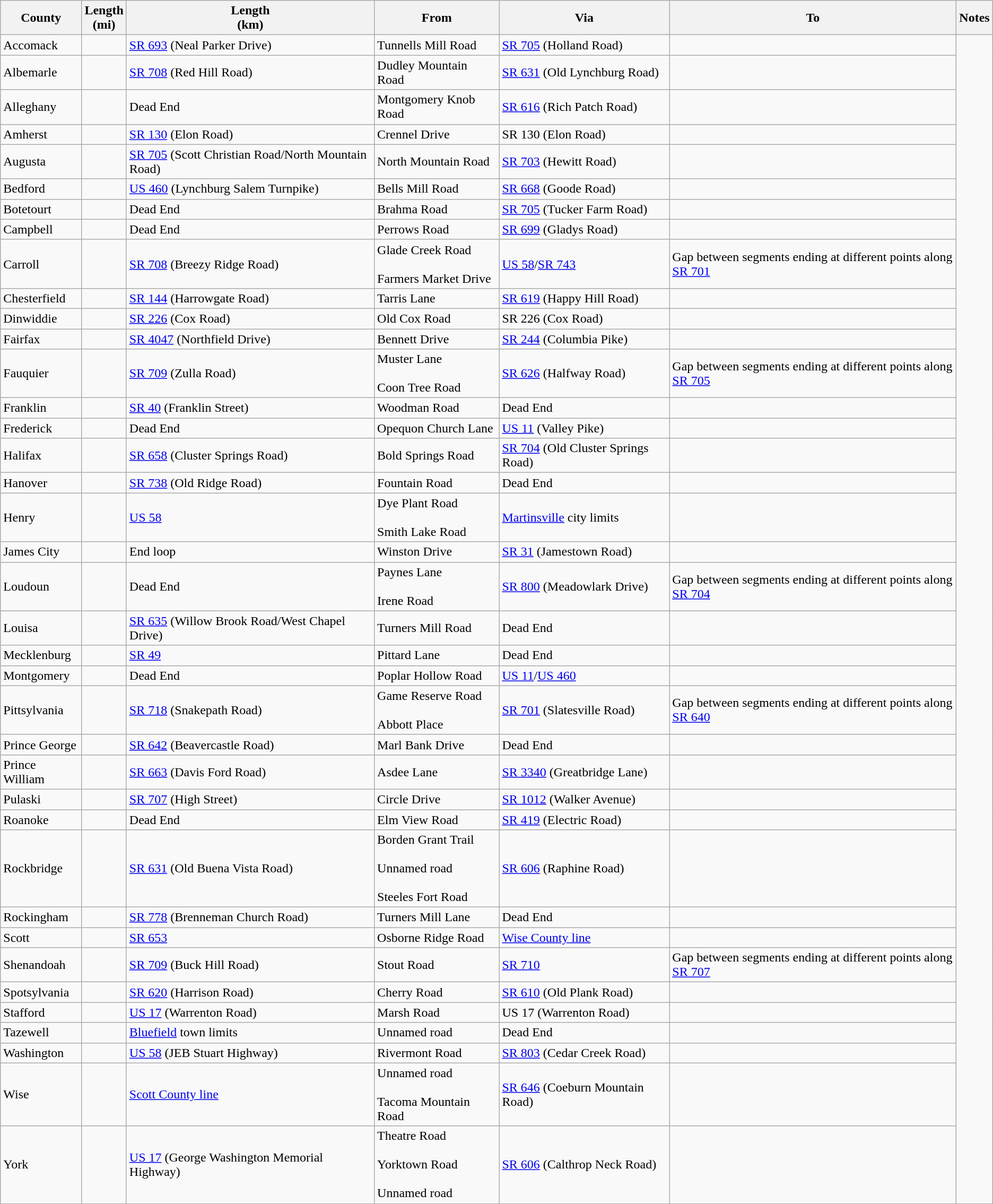<table class="wikitable sortable">
<tr>
<th>County</th>
<th>Length<br>(mi)</th>
<th>Length<br>(km)</th>
<th class="unsortable">From</th>
<th class="unsortable">Via</th>
<th class="unsortable">To</th>
<th class="unsortable">Notes</th>
</tr>
<tr>
<td id="Accomack">Accomack</td>
<td></td>
<td><a href='#'>SR 693</a> (Neal Parker Drive)</td>
<td>Tunnells Mill Road</td>
<td><a href='#'>SR 705</a> (Holland Road)</td>
<td></td>
</tr>
<tr>
<td id="Albemarle">Albemarle</td>
<td></td>
<td><a href='#'>SR 708</a> (Red Hill Road)</td>
<td>Dudley Mountain Road</td>
<td><a href='#'>SR 631</a> (Old Lynchburg Road)</td>
<td></td>
</tr>
<tr>
<td id="Alleghany">Alleghany</td>
<td></td>
<td>Dead End</td>
<td>Montgomery Knob Road</td>
<td><a href='#'>SR 616</a> (Rich Patch Road)</td>
<td><br></td>
</tr>
<tr>
<td id="Amherst">Amherst</td>
<td></td>
<td><a href='#'>SR 130</a> (Elon Road)</td>
<td>Crennel Drive</td>
<td>SR 130 (Elon Road)</td>
<td><br>
</td>
</tr>
<tr>
<td id="Augusta">Augusta</td>
<td></td>
<td><a href='#'>SR 705</a> (Scott Christian Road/North Mountain Road)</td>
<td>North Mountain Road</td>
<td><a href='#'>SR 703</a> (Hewitt Road)</td>
<td><br></td>
</tr>
<tr>
<td id="Bedford">Bedford</td>
<td></td>
<td><a href='#'>US 460</a> (Lynchburg Salem Turnpike)</td>
<td>Bells Mill Road</td>
<td><a href='#'>SR 668</a> (Goode Road)</td>
<td><br></td>
</tr>
<tr>
<td id="Botetourt">Botetourt</td>
<td></td>
<td>Dead End</td>
<td>Brahma Road</td>
<td><a href='#'>SR 705</a> (Tucker Farm Road)</td>
<td><br>

</td>
</tr>
<tr>
<td id="Campbell">Campbell</td>
<td></td>
<td>Dead End</td>
<td>Perrows Road</td>
<td><a href='#'>SR 699</a> (Gladys Road)</td>
<td><br></td>
</tr>
<tr>
<td id="Carroll">Carroll</td>
<td></td>
<td><a href='#'>SR 708</a> (Breezy Ridge Road)</td>
<td>Glade Creek Road<br><br>Farmers Market Drive</td>
<td><a href='#'>US 58</a>/<a href='#'>SR 743</a></td>
<td>Gap between segments ending at different points along <a href='#'>SR 701</a><br>
</td>
</tr>
<tr>
<td id="Chesterfield">Chesterfield</td>
<td></td>
<td><a href='#'>SR 144</a> (Harrowgate Road)</td>
<td>Tarris Lane</td>
<td><a href='#'>SR 619</a> (Happy Hill Road)</td>
<td><br>



</td>
</tr>
<tr>
<td id="Dinwiddie">Dinwiddie</td>
<td></td>
<td><a href='#'>SR 226</a> (Cox Road)</td>
<td>Old Cox Road</td>
<td>SR 226 (Cox Road)</td>
<td><br></td>
</tr>
<tr>
<td id="Fairfax">Fairfax</td>
<td></td>
<td><a href='#'>SR 4047</a> (Northfield Drive)</td>
<td>Bennett Drive</td>
<td><a href='#'>SR 244</a> (Columbia Pike)</td>
<td></td>
</tr>
<tr>
<td id="Fauquier">Fauquier</td>
<td></td>
<td><a href='#'>SR 709</a> (Zulla Road)</td>
<td>Muster Lane<br><br>Coon Tree Road</td>
<td><a href='#'>SR 626</a> (Halfway Road)</td>
<td>Gap between segments ending at different points along <a href='#'>SR 705</a><br>
</td>
</tr>
<tr>
<td id="Franklin">Franklin</td>
<td></td>
<td><a href='#'>SR 40</a> (Franklin Street)</td>
<td>Woodman Road</td>
<td>Dead End</td>
<td></td>
</tr>
<tr>
<td id="Frederick">Frederick</td>
<td></td>
<td>Dead End</td>
<td>Opequon Church Lane</td>
<td><a href='#'>US 11</a> (Valley Pike)</td>
<td><br>




</td>
</tr>
<tr>
<td id="Halifax">Halifax</td>
<td></td>
<td><a href='#'>SR 658</a> (Cluster Springs Road)</td>
<td>Bold Springs Road</td>
<td><a href='#'>SR 704</a> (Old Cluster Springs Road)</td>
<td></td>
</tr>
<tr>
<td id="Hanover">Hanover</td>
<td></td>
<td><a href='#'>SR 738</a> (Old Ridge Road)</td>
<td>Fountain Road</td>
<td>Dead End</td>
<td><br></td>
</tr>
<tr>
<td id="Henry">Henry</td>
<td></td>
<td><a href='#'>US 58</a></td>
<td>Dye Plant Road<br><br>Smith Lake Road</td>
<td><a href='#'>Martinsville</a> city limits</td>
<td><br>
</td>
</tr>
<tr>
<td id="James City">James City</td>
<td></td>
<td>End loop</td>
<td>Winston Drive</td>
<td><a href='#'>SR 31</a> (Jamestown Road)</td>
<td><br>



</td>
</tr>
<tr>
<td id="Loudoun">Loudoun</td>
<td></td>
<td>Dead End</td>
<td>Paynes Lane<br><br>Irene Road</td>
<td><a href='#'>SR 800</a> (Meadowlark Drive)</td>
<td>Gap between segments ending at different points along <a href='#'>SR 704</a></td>
</tr>
<tr>
<td id="Louisa">Louisa</td>
<td></td>
<td><a href='#'>SR 635</a> (Willow Brook Road/West Chapel Drive)</td>
<td>Turners Mill Road</td>
<td>Dead End</td>
<td><br>

</td>
</tr>
<tr>
<td id="Mecklenburg">Mecklenburg</td>
<td></td>
<td><a href='#'>SR 49</a></td>
<td>Pittard Lane</td>
<td>Dead End</td>
<td><br></td>
</tr>
<tr>
<td id="Montgomery">Montgomery</td>
<td></td>
<td>Dead End</td>
<td>Poplar Hollow Road</td>
<td><a href='#'>US 11</a>/<a href='#'>US 460</a></td>
<td><br>






</td>
</tr>
<tr>
<td id="Pittsylvania">Pittsylvania</td>
<td></td>
<td><a href='#'>SR 718</a> (Snakepath Road)</td>
<td>Game Reserve Road<br><br>Abbott Place</td>
<td><a href='#'>SR 701</a> (Slatesville Road)</td>
<td>Gap between segments ending at different points along <a href='#'>SR 640</a><br>
</td>
</tr>
<tr>
<td id="Prince George">Prince George</td>
<td></td>
<td><a href='#'>SR 642</a> (Beavercastle Road)</td>
<td>Marl Bank Drive</td>
<td>Dead End</td>
<td></td>
</tr>
<tr>
<td id="Prince William">Prince William</td>
<td></td>
<td><a href='#'>SR 663</a> (Davis Ford Road)</td>
<td>Asdee Lane</td>
<td><a href='#'>SR 3340</a> (Greatbridge Lane)</td>
<td></td>
</tr>
<tr>
<td id="Pulaski">Pulaski</td>
<td></td>
<td><a href='#'>SR 707</a> (High Street)</td>
<td>Circle Drive</td>
<td><a href='#'>SR 1012</a> (Walker Avenue)</td>
<td><br>
</td>
</tr>
<tr>
<td id="Roanoke">Roanoke</td>
<td></td>
<td>Dead End</td>
<td>Elm View Road</td>
<td><a href='#'>SR 419</a> (Electric Road)</td>
<td></td>
</tr>
<tr>
<td id="Rockbridge">Rockbridge</td>
<td></td>
<td><a href='#'>SR 631</a> (Old Buena Vista Road)</td>
<td>Borden Grant Trail<br><br>Unnamed road<br><br>Steeles Fort Road</td>
<td><a href='#'>SR 606</a> (Raphine Road)</td>
<td></td>
</tr>
<tr>
<td id="Rockingham">Rockingham</td>
<td></td>
<td><a href='#'>SR 778</a> (Brenneman Church Road)</td>
<td>Turners Mill Lane</td>
<td>Dead End</td>
<td><br></td>
</tr>
<tr>
<td id="Scott">Scott</td>
<td></td>
<td><a href='#'>SR 653</a></td>
<td>Osborne Ridge Road</td>
<td><a href='#'>Wise County line</a></td>
<td></td>
</tr>
<tr>
<td id="Shenandoah">Shenandoah</td>
<td></td>
<td><a href='#'>SR 709</a> (Buck Hill Road)</td>
<td>Stout Road</td>
<td><a href='#'>SR 710</a></td>
<td>Gap between segments ending at different points along <a href='#'>SR 707</a><br>
</td>
</tr>
<tr>
<td id="Spotsylvania">Spotsylvania</td>
<td></td>
<td><a href='#'>SR 620</a> (Harrison Road)</td>
<td>Cherry Road</td>
<td><a href='#'>SR 610</a> (Old Plank Road)</td>
<td></td>
</tr>
<tr>
<td id="Stafford">Stafford</td>
<td></td>
<td><a href='#'>US 17</a> (Warrenton Road)</td>
<td>Marsh Road</td>
<td>US 17 (Warrenton Road)</td>
<td><br>
</td>
</tr>
<tr>
<td id="Tazewell">Tazewell</td>
<td></td>
<td><a href='#'>Bluefield</a> town limits</td>
<td>Unnamed road</td>
<td>Dead End</td>
<td><br></td>
</tr>
<tr>
<td id="Washington">Washington</td>
<td></td>
<td><a href='#'>US 58</a> (JEB Stuart Highway)</td>
<td>Rivermont Road</td>
<td><a href='#'>SR 803</a> (Cedar Creek Road)</td>
<td><br></td>
</tr>
<tr>
<td id="Wise">Wise</td>
<td></td>
<td><a href='#'>Scott County line</a></td>
<td>Unnamed road<br><br>Tacoma Mountain Road</td>
<td><a href='#'>SR 646</a> (Coeburn Mountain Road)</td>
<td><br></td>
</tr>
<tr>
<td id="York">York</td>
<td></td>
<td><a href='#'>US 17</a> (George Washington Memorial Highway)</td>
<td>Theatre Road<br><br>Yorktown Road<br><br>Unnamed road</td>
<td><a href='#'>SR 606</a> (Calthrop Neck Road)</td>
<td></td>
</tr>
</table>
